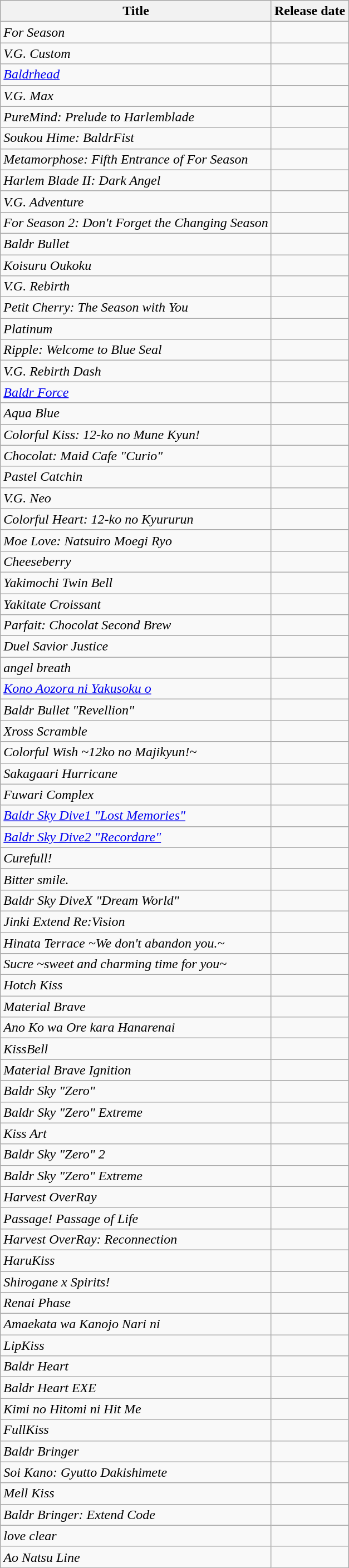<table class="wikitable sortable" width="auto">
<tr>
<th>Title</th>
<th>Release date</th>
</tr>
<tr>
<td><em>For Season</em></td>
<td></td>
</tr>
<tr>
<td><em>V.G. Custom</em></td>
<td></td>
</tr>
<tr>
<td><em><a href='#'>Baldrhead</a></em></td>
<td></td>
</tr>
<tr>
<td><em>V.G. Max</em></td>
<td></td>
</tr>
<tr>
<td><em>PureMind: Prelude to Harlemblade</em></td>
<td></td>
</tr>
<tr>
<td><em>Soukou Hime: BaldrFist</em></td>
<td></td>
</tr>
<tr>
<td><em>Metamorphose: Fifth Entrance of For Season</em></td>
<td></td>
</tr>
<tr>
<td><em>Harlem Blade II: Dark Angel</em></td>
<td></td>
</tr>
<tr>
<td><em>V.G. Adventure</em></td>
<td></td>
</tr>
<tr>
<td><em>For Season 2: Don't Forget the Changing Season</em></td>
<td></td>
</tr>
<tr>
<td><em>Baldr Bullet</em></td>
<td></td>
</tr>
<tr>
<td><em>Koisuru Oukoku</em></td>
<td></td>
</tr>
<tr>
<td><em>V.G. Rebirth</em></td>
<td></td>
</tr>
<tr>
<td><em>Petit Cherry: The Season with You</em></td>
<td></td>
</tr>
<tr>
<td><em>Platinum</em></td>
<td></td>
</tr>
<tr>
<td><em>Ripple: Welcome to Blue Seal</em></td>
<td></td>
</tr>
<tr>
<td><em>V.G. Rebirth Dash</em></td>
<td></td>
</tr>
<tr>
<td><em><a href='#'>Baldr Force</a></em></td>
<td></td>
</tr>
<tr>
<td><em>Aqua Blue</em></td>
<td></td>
</tr>
<tr>
<td><em>Colorful Kiss: 12-ko no Mune Kyun!</em></td>
<td></td>
</tr>
<tr>
<td><em>Chocolat: Maid Cafe "Curio"</em></td>
<td></td>
</tr>
<tr>
<td><em>Pastel Catchin</em></td>
<td></td>
</tr>
<tr>
<td><em>V.G. Neo</em></td>
<td></td>
</tr>
<tr>
<td><em>Colorful Heart: 12-ko no Kyururun</em></td>
<td></td>
</tr>
<tr>
<td><em>Moe Love: Natsuiro Moegi Ryo</em></td>
<td></td>
</tr>
<tr>
<td><em>Cheeseberry</em></td>
<td></td>
</tr>
<tr>
<td><em>Yakimochi Twin Bell</em></td>
<td></td>
</tr>
<tr>
<td><em>Yakitate Croissant</em></td>
<td></td>
</tr>
<tr>
<td><em>Parfait: Chocolat Second Brew</em></td>
<td></td>
</tr>
<tr>
<td><em>Duel Savior Justice</em></td>
<td></td>
</tr>
<tr>
<td><em>angel breath</em></td>
<td></td>
</tr>
<tr>
<td><em><a href='#'>Kono Aozora ni Yakusoku o</a></em></td>
<td></td>
</tr>
<tr>
<td><em>Baldr Bullet "Revellion"</em></td>
<td></td>
</tr>
<tr>
<td><em>Xross Scramble</em></td>
<td></td>
</tr>
<tr>
<td><em>Colorful Wish ~12ko no Majikyun!~</em></td>
<td></td>
</tr>
<tr>
<td><em>Sakagaari Hurricane</em></td>
<td></td>
</tr>
<tr>
<td><em>Fuwari Complex</em></td>
<td></td>
</tr>
<tr>
<td><em><a href='#'>Baldr Sky Dive1 "Lost Memories"</a></em></td>
<td></td>
</tr>
<tr>
<td><em><a href='#'>Baldr Sky Dive2 "Recordare"</a></em></td>
<td></td>
</tr>
<tr>
<td><em>Curefull!</em></td>
<td></td>
</tr>
<tr>
<td><em>Bitter smile.</em></td>
<td></td>
</tr>
<tr>
<td><em>Baldr Sky DiveX "Dream World"</em></td>
<td></td>
</tr>
<tr>
<td><em>Jinki Extend Re:Vision</em></td>
<td></td>
</tr>
<tr>
<td><em>Hinata Terrace ~We don't abandon you.~</em></td>
<td></td>
</tr>
<tr>
<td><em>Sucre ~sweet and charming time for you~</em></td>
<td></td>
</tr>
<tr>
<td><em>Hotch Kiss</em></td>
<td></td>
</tr>
<tr>
<td><em>Material Brave</em></td>
<td></td>
</tr>
<tr>
<td><em>Ano Ko wa Ore kara Hanarenai</em></td>
<td></td>
</tr>
<tr>
<td><em>KissBell</em></td>
<td></td>
</tr>
<tr>
<td><em>Material Brave Ignition</em></td>
<td></td>
</tr>
<tr>
<td><em>Baldr Sky "Zero"</em></td>
<td></td>
</tr>
<tr>
<td><em>Baldr Sky "Zero" Extreme</em></td>
<td></td>
</tr>
<tr>
<td><em>Kiss Art</em></td>
<td></td>
</tr>
<tr>
<td><em>Baldr Sky "Zero" 2</em></td>
<td></td>
</tr>
<tr>
<td><em>Baldr Sky "Zero" Extreme</em></td>
<td></td>
</tr>
<tr>
<td><em>Harvest OverRay</em></td>
<td></td>
</tr>
<tr>
<td><em>Passage! Passage of Life</em></td>
<td></td>
</tr>
<tr>
<td><em>Harvest OverRay: Reconnection</em></td>
<td></td>
</tr>
<tr>
<td><em>HaruKiss</em></td>
<td></td>
</tr>
<tr>
<td><em>Shirogane x Spirits!</em></td>
<td></td>
</tr>
<tr>
<td><em>Renai Phase</em></td>
<td></td>
</tr>
<tr>
<td><em>Amaekata wa Kanojo Nari ni</em></td>
<td></td>
</tr>
<tr>
<td><em>LipKiss</em></td>
<td></td>
</tr>
<tr>
<td><em>Baldr Heart</em></td>
<td></td>
</tr>
<tr>
<td><em>Baldr Heart EXE</em></td>
<td></td>
</tr>
<tr>
<td><em>Kimi no Hitomi ni Hit Me</em></td>
<td></td>
</tr>
<tr>
<td><em>FullKiss</em></td>
<td></td>
</tr>
<tr>
<td><em>Baldr Bringer</em></td>
<td></td>
</tr>
<tr>
<td><em>Soi Kano: Gyutto Dakishimete</em></td>
<td></td>
</tr>
<tr>
<td><em>Mell Kiss</em></td>
<td></td>
</tr>
<tr>
<td><em>Baldr Bringer: Extend Code</em></td>
<td></td>
</tr>
<tr>
<td><em>love clear</em></td>
<td></td>
</tr>
<tr>
<td><em>Ao Natsu Line</em></td>
<td></td>
</tr>
</table>
